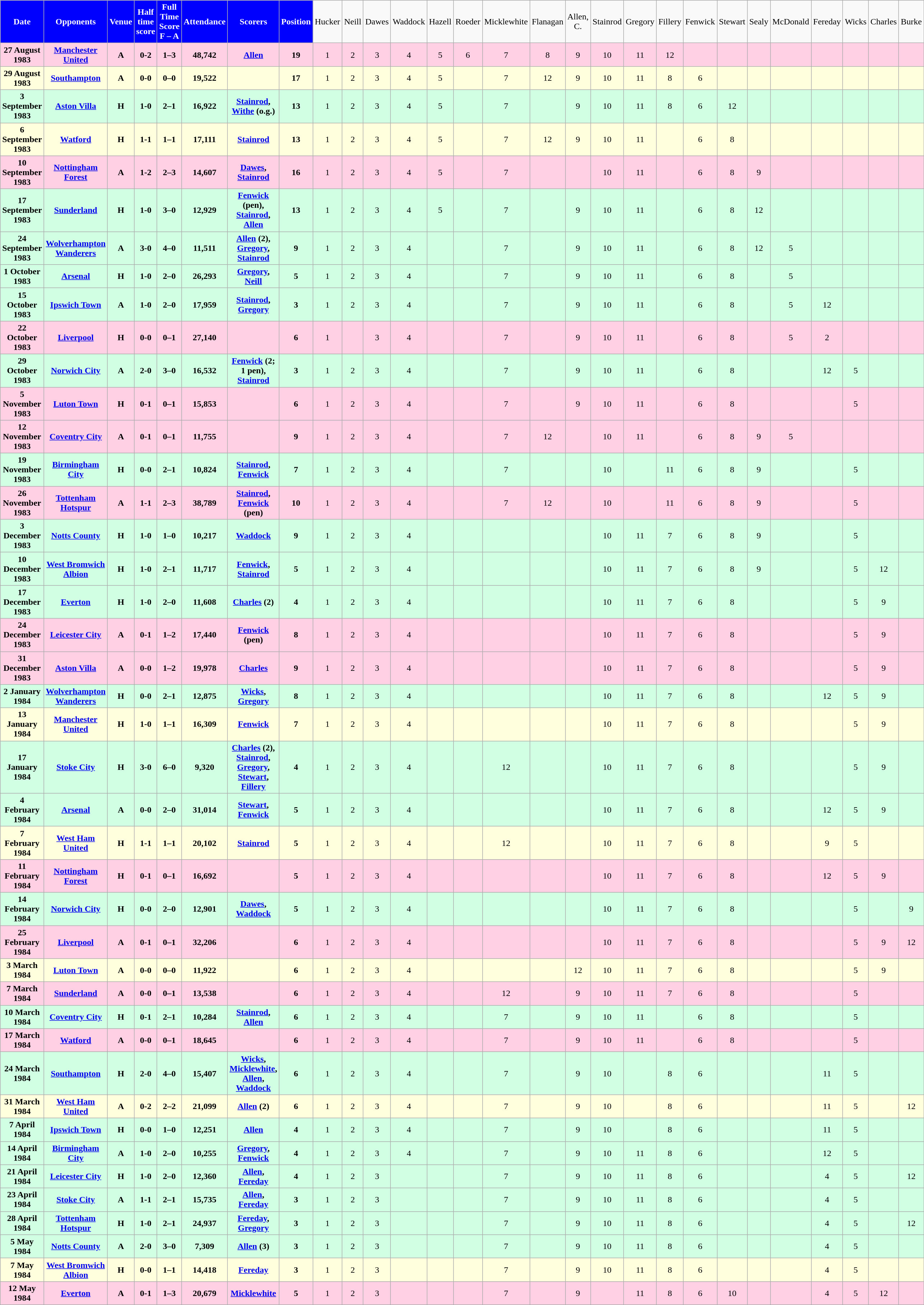<table class="wikitable sortable" style="font-size:100%; text-align:center">
<tr>
<th style="background:#0000FF; color:white; text-align:center;">Date</th>
<th style="background:#0000FF; color:white; text-align:center;">Opponents</th>
<th style="background:#0000FF; color:white; text-align:center;">Venue</th>
<th style="background:#0000FF; color:white; text-align:center;">Half time score</th>
<th style="background:#0000FF; color:white; text-align:center;">Full Time Score<br><strong>F – A</strong></th>
<th style="background:#0000FF; color:white; text-align:center;">Attendance</th>
<th style="background:#0000FF; color:white; text-align:center;">Scorers</th>
<th style="background:#0000FF; color:white; text-align:center;">Position</th>
<td>Hucker</td>
<td>Neill</td>
<td>Dawes</td>
<td>Waddock</td>
<td>Hazell</td>
<td>Roeder</td>
<td>Micklewhite</td>
<td>Flanagan</td>
<td>Allen, C.</td>
<td>Stainrod</td>
<td>Gregory</td>
<td>Fillery</td>
<td>Fenwick</td>
<td>Stewart</td>
<td>Sealy</td>
<td>McDonald</td>
<td>Fereday</td>
<td>Wicks</td>
<td>Charles</td>
<td>Burke</td>
</tr>
<tr style="background-color: #ffd0e3;">
<td><strong>27 August 1983</strong></td>
<td><a href='#'><strong>Manchester United</strong></a></td>
<td><strong>A</strong></td>
<td><strong>0-2</strong></td>
<td><strong>1–3</strong></td>
<td><strong>48,742</strong></td>
<td><a href='#'><strong>Allen</strong></a></td>
<td><strong>19</strong></td>
<td>1</td>
<td>2</td>
<td>3</td>
<td>4</td>
<td>5</td>
<td>6</td>
<td>7</td>
<td>8</td>
<td>9</td>
<td>10</td>
<td>11</td>
<td>12</td>
<td></td>
<td></td>
<td></td>
<td></td>
<td></td>
<td></td>
<td></td>
<td></td>
</tr>
<tr style="background-color: #ffffdd;">
<td><strong>29 August 1983</strong></td>
<td><a href='#'><strong>Southampton</strong></a></td>
<td><strong>A</strong></td>
<td><strong>0-0</strong></td>
<td><strong>0–0</strong></td>
<td><strong>19,522</strong></td>
<td></td>
<td><strong>17</strong></td>
<td>1</td>
<td>2</td>
<td>3</td>
<td>4</td>
<td>5</td>
<td></td>
<td>7</td>
<td>12</td>
<td>9</td>
<td>10</td>
<td>11</td>
<td>8</td>
<td>6</td>
<td></td>
<td></td>
<td></td>
<td></td>
<td></td>
<td></td>
<td></td>
</tr>
<tr style="background-color: #d0ffe3;">
<td><strong>3 September 1983</strong></td>
<td><a href='#'><strong>Aston Villa</strong></a></td>
<td><strong>H</strong></td>
<td><strong>1-0</strong></td>
<td><strong>2–1</strong></td>
<td><strong>16,922</strong></td>
<td><strong><a href='#'>Stainrod</a>, <a href='#'>Withe</a> (o.g.)</strong></td>
<td><strong>13</strong></td>
<td>1</td>
<td>2</td>
<td>3</td>
<td>4</td>
<td>5</td>
<td></td>
<td>7</td>
<td></td>
<td>9</td>
<td>10</td>
<td>11</td>
<td>8</td>
<td>6</td>
<td>12</td>
<td></td>
<td></td>
<td></td>
<td></td>
<td></td>
<td></td>
</tr>
<tr style="background-color: #ffffdd;">
<td><strong>6 September 1983</strong></td>
<td><a href='#'><strong>Watford</strong></a></td>
<td><strong>H</strong></td>
<td><strong>1-1</strong></td>
<td><strong>1–1</strong></td>
<td><strong>17,111</strong></td>
<td><a href='#'><strong>Stainrod</strong></a></td>
<td><strong>13</strong></td>
<td>1</td>
<td>2</td>
<td>3</td>
<td>4</td>
<td>5</td>
<td></td>
<td>7</td>
<td>12</td>
<td>9</td>
<td>10</td>
<td>11</td>
<td></td>
<td>6</td>
<td>8</td>
<td></td>
<td></td>
<td></td>
<td></td>
<td></td>
<td></td>
</tr>
<tr style="background-color: #ffd0e3;">
<td><strong>10 September 1983</strong></td>
<td><a href='#'><strong>Nottingham Forest</strong></a></td>
<td><strong>A</strong></td>
<td><strong>1-2</strong></td>
<td><strong>2–3</strong></td>
<td><strong>14,607</strong></td>
<td><strong><a href='#'>Dawes</a>, <a href='#'>Stainrod</a></strong></td>
<td><strong>16</strong></td>
<td>1</td>
<td>2</td>
<td>3</td>
<td>4</td>
<td>5</td>
<td></td>
<td>7</td>
<td></td>
<td></td>
<td>10</td>
<td>11</td>
<td></td>
<td>6</td>
<td>8</td>
<td>9</td>
<td></td>
<td></td>
<td></td>
<td></td>
<td></td>
</tr>
<tr style="background-color: #d0ffe3;">
<td><strong>17 September 1983</strong></td>
<td><a href='#'><strong>Sunderland</strong></a></td>
<td><strong>H</strong></td>
<td><strong>1-0</strong></td>
<td><strong>3–0</strong></td>
<td><strong>12,929</strong></td>
<td><strong><a href='#'>Fenwick</a> (pen), <a href='#'>Stainrod</a>, <a href='#'>Allen</a></strong></td>
<td><strong>13</strong></td>
<td>1</td>
<td>2</td>
<td>3</td>
<td>4</td>
<td>5</td>
<td></td>
<td>7</td>
<td></td>
<td>9</td>
<td>10</td>
<td>11</td>
<td></td>
<td>6</td>
<td>8</td>
<td>12</td>
<td></td>
<td></td>
<td></td>
<td></td>
<td></td>
</tr>
<tr style="background-color: #d0ffe3;">
<td><strong>24 September 1983</strong></td>
<td><a href='#'><strong>Wolverhampton Wanderers</strong></a></td>
<td><strong>A</strong></td>
<td><strong>3-0</strong></td>
<td><strong>4–0</strong></td>
<td><strong>11,511</strong></td>
<td><strong><a href='#'>Allen</a> (2), <a href='#'>Gregory</a>, <a href='#'>Stainrod</a></strong></td>
<td><strong>9</strong></td>
<td>1</td>
<td>2</td>
<td>3</td>
<td>4</td>
<td></td>
<td></td>
<td>7</td>
<td></td>
<td>9</td>
<td>10</td>
<td>11</td>
<td></td>
<td>6</td>
<td>8</td>
<td>12</td>
<td>5</td>
<td></td>
<td></td>
<td></td>
<td></td>
</tr>
<tr style="background-color: #d0ffe3;">
<td><strong>1 October 1983</strong></td>
<td><a href='#'><strong>Arsenal</strong></a></td>
<td><strong>H</strong></td>
<td><strong>1-0</strong></td>
<td><strong>2–0</strong></td>
<td><strong>26,293</strong></td>
<td><strong><a href='#'>Gregory</a>, <a href='#'>Neill</a></strong></td>
<td><strong>5</strong></td>
<td>1</td>
<td>2</td>
<td>3</td>
<td>4</td>
<td></td>
<td></td>
<td>7</td>
<td></td>
<td>9</td>
<td>10</td>
<td>11</td>
<td></td>
<td>6</td>
<td>8</td>
<td></td>
<td>5</td>
<td></td>
<td></td>
<td></td>
<td></td>
</tr>
<tr style="background-color: #d0ffe3;">
<td><strong>15 October 1983</strong></td>
<td><a href='#'><strong>Ipswich Town</strong></a></td>
<td><strong>A</strong></td>
<td><strong>1-0</strong></td>
<td><strong>2–0</strong></td>
<td><strong>17,959</strong></td>
<td><strong><a href='#'>Stainrod</a>, <a href='#'>Gregory</a></strong></td>
<td><strong>3</strong></td>
<td>1</td>
<td>2</td>
<td>3</td>
<td>4</td>
<td></td>
<td></td>
<td>7</td>
<td></td>
<td>9</td>
<td>10</td>
<td>11</td>
<td></td>
<td>6</td>
<td>8</td>
<td></td>
<td>5</td>
<td>12</td>
<td></td>
<td></td>
<td></td>
</tr>
<tr style="background-color: #ffd0e3;">
<td><strong>22 October 1983</strong></td>
<td><a href='#'><strong>Liverpool</strong></a></td>
<td><strong>H</strong></td>
<td><strong>0-0</strong></td>
<td><strong>0–1</strong></td>
<td><strong>27,140</strong></td>
<td></td>
<td><strong>6</strong></td>
<td>1</td>
<td></td>
<td>3</td>
<td>4</td>
<td></td>
<td></td>
<td>7</td>
<td></td>
<td>9</td>
<td>10</td>
<td>11</td>
<td></td>
<td>6</td>
<td>8</td>
<td></td>
<td>5</td>
<td>2</td>
<td></td>
<td></td>
<td></td>
</tr>
<tr style="background-color: #d0ffe3;">
<td><strong>29 October 1983</strong></td>
<td><a href='#'><strong>Norwich City</strong></a></td>
<td><strong>A</strong></td>
<td><strong>2-0</strong></td>
<td><strong>3–0</strong></td>
<td><strong>16,532</strong></td>
<td><strong><a href='#'>Fenwick</a> (2; 1 pen), <a href='#'>Stainrod</a></strong></td>
<td><strong>3</strong></td>
<td>1</td>
<td>2</td>
<td>3</td>
<td>4</td>
<td></td>
<td></td>
<td>7</td>
<td></td>
<td>9</td>
<td>10</td>
<td>11</td>
<td></td>
<td>6</td>
<td>8</td>
<td></td>
<td></td>
<td>12</td>
<td>5</td>
<td></td>
<td></td>
</tr>
<tr style="background-color: #ffd0e3;">
<td><strong>5 November 1983</strong></td>
<td><a href='#'><strong>Luton Town</strong></a></td>
<td><strong>H</strong></td>
<td><strong>0-1</strong></td>
<td><strong>0–1</strong></td>
<td><strong>15,853</strong></td>
<td></td>
<td><strong>6</strong></td>
<td>1</td>
<td>2</td>
<td>3</td>
<td>4</td>
<td></td>
<td></td>
<td>7</td>
<td></td>
<td>9</td>
<td>10</td>
<td>11</td>
<td></td>
<td>6</td>
<td>8</td>
<td></td>
<td></td>
<td></td>
<td>5</td>
<td></td>
<td></td>
</tr>
<tr style="background-color: #ffd0e3;">
<td><strong>12 November 1983</strong></td>
<td><a href='#'><strong>Coventry City</strong></a></td>
<td><strong>A</strong></td>
<td><strong>0-1</strong></td>
<td><strong>0–1</strong></td>
<td><strong>11,755</strong></td>
<td></td>
<td><strong>9</strong></td>
<td>1</td>
<td>2</td>
<td>3</td>
<td>4</td>
<td></td>
<td></td>
<td>7</td>
<td>12</td>
<td></td>
<td>10</td>
<td>11</td>
<td></td>
<td>6</td>
<td>8</td>
<td>9</td>
<td>5</td>
<td></td>
<td></td>
<td></td>
<td></td>
</tr>
<tr style="background-color: #d0ffe3;">
<td><strong>19 November 1983</strong></td>
<td><a href='#'><strong>Birmingham City</strong></a></td>
<td><strong>H</strong></td>
<td><strong>0-0</strong></td>
<td><strong>2–1</strong></td>
<td><strong>10,824</strong></td>
<td><strong><a href='#'>Stainrod</a>, <a href='#'>Fenwick</a></strong></td>
<td><strong>7</strong></td>
<td>1</td>
<td>2</td>
<td>3</td>
<td>4</td>
<td></td>
<td></td>
<td>7</td>
<td></td>
<td></td>
<td>10</td>
<td></td>
<td>11</td>
<td>6</td>
<td>8</td>
<td>9</td>
<td></td>
<td></td>
<td>5</td>
<td></td>
<td></td>
</tr>
<tr style="background-color: #ffd0e3;">
<td><strong>26 November 1983</strong></td>
<td><a href='#'><strong>Tottenham Hotspur</strong></a></td>
<td><strong>A</strong></td>
<td><strong>1-1</strong></td>
<td><strong>2–3</strong></td>
<td><strong>38,789</strong></td>
<td><strong><a href='#'>Stainrod</a>, <a href='#'>Fenwick</a> (pen)</strong></td>
<td><strong>10</strong></td>
<td>1</td>
<td>2</td>
<td>3</td>
<td>4</td>
<td></td>
<td></td>
<td>7</td>
<td>12</td>
<td></td>
<td>10</td>
<td></td>
<td>11</td>
<td>6</td>
<td>8</td>
<td>9</td>
<td></td>
<td></td>
<td>5</td>
<td></td>
<td></td>
</tr>
<tr style="background-color: #d0ffe3;">
<td><strong>3 December 1983</strong></td>
<td><a href='#'><strong>Notts County</strong></a></td>
<td><strong>H</strong></td>
<td><strong>1-0</strong></td>
<td><strong>1–0</strong></td>
<td><strong>10,217</strong></td>
<td><a href='#'><strong>Waddock</strong></a></td>
<td><strong>9</strong></td>
<td>1</td>
<td>2</td>
<td>3</td>
<td>4</td>
<td></td>
<td></td>
<td></td>
<td></td>
<td></td>
<td>10</td>
<td>11</td>
<td>7</td>
<td>6</td>
<td>8</td>
<td>9</td>
<td></td>
<td></td>
<td>5</td>
<td></td>
<td></td>
</tr>
<tr style="background-color: #d0ffe3;">
<td><strong>10 December 1983</strong></td>
<td><a href='#'><strong>West Bromwich Albion</strong></a></td>
<td><strong>H</strong></td>
<td><strong>1-0</strong></td>
<td><strong>2–1</strong></td>
<td><strong>11,717</strong></td>
<td><strong><a href='#'>Fenwick</a>, <a href='#'>Stainrod</a></strong></td>
<td><strong>5</strong></td>
<td>1</td>
<td>2</td>
<td>3</td>
<td>4</td>
<td></td>
<td></td>
<td></td>
<td></td>
<td></td>
<td>10</td>
<td>11</td>
<td>7</td>
<td>6</td>
<td>8</td>
<td>9</td>
<td></td>
<td></td>
<td>5</td>
<td>12</td>
<td></td>
</tr>
<tr style="background-color: #d0ffe3;">
<td><strong>17 December 1983</strong></td>
<td><a href='#'><strong>Everton</strong></a></td>
<td><strong>H</strong></td>
<td><strong>1-0</strong></td>
<td><strong>2–0</strong></td>
<td><strong>11,608</strong></td>
<td><strong><a href='#'>Charles</a> (2)</strong></td>
<td><strong>4</strong></td>
<td>1</td>
<td>2</td>
<td>3</td>
<td>4</td>
<td></td>
<td></td>
<td></td>
<td></td>
<td></td>
<td>10</td>
<td>11</td>
<td>7</td>
<td>6</td>
<td>8</td>
<td></td>
<td></td>
<td></td>
<td>5</td>
<td>9</td>
<td></td>
</tr>
<tr style="background-color: #ffd0e3;">
<td><strong>24 December 1983</strong></td>
<td><a href='#'><strong>Leicester City</strong></a></td>
<td><strong>A</strong></td>
<td><strong>0-1</strong></td>
<td><strong>1–2</strong></td>
<td><strong>17,440</strong></td>
<td><strong><a href='#'>Fenwick</a> (pen)</strong></td>
<td><strong>8</strong></td>
<td>1</td>
<td>2</td>
<td>3</td>
<td>4</td>
<td></td>
<td></td>
<td></td>
<td></td>
<td></td>
<td>10</td>
<td>11</td>
<td>7</td>
<td>6</td>
<td>8</td>
<td></td>
<td></td>
<td></td>
<td>5</td>
<td>9</td>
<td></td>
</tr>
<tr style="background-color: #ffd0e3;">
<td><strong>31 December 1983</strong></td>
<td><a href='#'><strong>Aston Villa</strong></a></td>
<td><strong>A</strong></td>
<td><strong>0-0</strong></td>
<td><strong>1–2</strong></td>
<td><strong>19,978</strong></td>
<td><a href='#'><strong>Charles</strong></a></td>
<td><strong>9</strong></td>
<td>1</td>
<td>2</td>
<td>3</td>
<td>4</td>
<td></td>
<td></td>
<td></td>
<td></td>
<td></td>
<td>10</td>
<td>11</td>
<td>7</td>
<td>6</td>
<td>8</td>
<td></td>
<td></td>
<td></td>
<td>5</td>
<td>9</td>
<td></td>
</tr>
<tr style="background-color: #d0ffe3;">
<td><strong>2 January 1984</strong></td>
<td><a href='#'><strong>Wolverhampton Wanderers</strong></a></td>
<td><strong>H</strong></td>
<td><strong>0-0</strong></td>
<td><strong>2–1</strong></td>
<td><strong>12,875</strong></td>
<td><strong><a href='#'>Wicks</a>, <a href='#'>Gregory</a></strong></td>
<td><strong>8</strong></td>
<td>1</td>
<td>2</td>
<td>3</td>
<td>4</td>
<td></td>
<td></td>
<td></td>
<td></td>
<td></td>
<td>10</td>
<td>11</td>
<td>7</td>
<td>6</td>
<td>8</td>
<td></td>
<td></td>
<td>12</td>
<td>5</td>
<td>9</td>
<td></td>
</tr>
<tr style="background-color: #ffffdd;">
<td><strong>13 January 1984</strong></td>
<td><a href='#'><strong>Manchester United</strong></a></td>
<td><strong>H</strong></td>
<td><strong>1-0</strong></td>
<td><strong>1–1</strong></td>
<td><strong>16,309</strong></td>
<td><a href='#'><strong>Fenwick</strong></a></td>
<td><strong>7</strong></td>
<td>1</td>
<td>2</td>
<td>3</td>
<td>4</td>
<td></td>
<td></td>
<td></td>
<td></td>
<td></td>
<td>10</td>
<td>11</td>
<td>7</td>
<td>6</td>
<td>8</td>
<td></td>
<td></td>
<td></td>
<td>5</td>
<td>9</td>
<td></td>
</tr>
<tr style="background-color: #d0ffe3;">
<td><strong>17 January 1984</strong></td>
<td><a href='#'><strong>Stoke City</strong></a></td>
<td><strong>H</strong></td>
<td><strong>3-0</strong></td>
<td><strong>6–0</strong></td>
<td><strong>9,320</strong></td>
<td><strong><a href='#'>Charles</a> (2), <a href='#'>Stainrod</a>, <a href='#'>Gregory</a>, <a href='#'>Stewart</a>, <a href='#'>Fillery</a></strong></td>
<td><strong>4</strong></td>
<td>1</td>
<td>2</td>
<td>3</td>
<td>4</td>
<td></td>
<td></td>
<td>12</td>
<td></td>
<td></td>
<td>10</td>
<td>11</td>
<td>7</td>
<td>6</td>
<td>8</td>
<td></td>
<td></td>
<td></td>
<td>5</td>
<td>9</td>
<td></td>
</tr>
<tr style="background-color: #d0ffe3;">
<td><strong>4 February 1984</strong></td>
<td><a href='#'><strong>Arsenal</strong></a></td>
<td><strong>A</strong></td>
<td><strong>0-0</strong></td>
<td><strong>2–0</strong></td>
<td><strong>31,014</strong></td>
<td><strong><a href='#'>Stewart</a>, <a href='#'>Fenwick</a></strong></td>
<td><strong>5</strong></td>
<td>1</td>
<td>2</td>
<td>3</td>
<td>4</td>
<td></td>
<td></td>
<td></td>
<td></td>
<td></td>
<td>10</td>
<td>11</td>
<td>7</td>
<td>6</td>
<td>8</td>
<td></td>
<td></td>
<td>12</td>
<td>5</td>
<td>9</td>
<td></td>
</tr>
<tr style="background-color: #ffffdd;">
<td><strong>7 February 1984</strong></td>
<td><a href='#'><strong>West Ham United</strong></a></td>
<td><strong>H</strong></td>
<td><strong>1-1</strong></td>
<td><strong>1–1</strong></td>
<td><strong>20,102</strong></td>
<td><a href='#'><strong>Stainrod</strong></a></td>
<td><strong>5</strong></td>
<td>1</td>
<td>2</td>
<td>3</td>
<td>4</td>
<td></td>
<td></td>
<td>12</td>
<td></td>
<td></td>
<td>10</td>
<td>11</td>
<td>7</td>
<td>6</td>
<td>8</td>
<td></td>
<td></td>
<td>9</td>
<td>5</td>
<td></td>
<td></td>
</tr>
<tr style="background-color: #ffd0e3;">
<td><strong>11 February 1984</strong></td>
<td><a href='#'><strong>Nottingham Forest</strong></a></td>
<td><strong>H</strong></td>
<td><strong>0-1</strong></td>
<td><strong>0–1</strong></td>
<td><strong>16,692</strong></td>
<td></td>
<td><strong>5</strong></td>
<td>1</td>
<td>2</td>
<td>3</td>
<td>4</td>
<td></td>
<td></td>
<td></td>
<td></td>
<td></td>
<td>10</td>
<td>11</td>
<td>7</td>
<td>6</td>
<td>8</td>
<td></td>
<td></td>
<td>12</td>
<td>5</td>
<td>9</td>
<td></td>
</tr>
<tr style="background-color: #d0ffe3;">
<td><strong>14 February 1984</strong></td>
<td><a href='#'><strong>Norwich City</strong></a></td>
<td><strong>H</strong></td>
<td><strong>0-0</strong></td>
<td><strong>2–0</strong></td>
<td><strong>12,901</strong></td>
<td><strong><a href='#'>Dawes</a>, <a href='#'>Waddock</a></strong></td>
<td><strong>5</strong></td>
<td>1</td>
<td>2</td>
<td>3</td>
<td>4</td>
<td></td>
<td></td>
<td></td>
<td></td>
<td></td>
<td>10</td>
<td>11</td>
<td>7</td>
<td>6</td>
<td>8</td>
<td></td>
<td></td>
<td></td>
<td>5</td>
<td></td>
<td>9</td>
</tr>
<tr style="background-color: #ffd0e3;">
<td><strong>25 February 1984</strong></td>
<td><a href='#'><strong>Liverpool</strong></a></td>
<td><strong>A</strong></td>
<td><strong>0-1</strong></td>
<td><strong>0–1</strong></td>
<td><strong>32,206</strong></td>
<td></td>
<td><strong>6</strong></td>
<td>1</td>
<td>2</td>
<td>3</td>
<td>4</td>
<td></td>
<td></td>
<td></td>
<td></td>
<td></td>
<td>10</td>
<td>11</td>
<td>7</td>
<td>6</td>
<td>8</td>
<td></td>
<td></td>
<td></td>
<td>5</td>
<td>9</td>
<td>12</td>
</tr>
<tr style="background-color: #ffffdd;">
<td><strong>3 March 1984</strong></td>
<td><a href='#'><strong>Luton Town</strong></a></td>
<td><strong>A</strong></td>
<td><strong>0-0</strong></td>
<td><strong>0–0</strong></td>
<td><strong>11,922</strong></td>
<td></td>
<td><strong>6</strong></td>
<td>1</td>
<td>2</td>
<td>3</td>
<td>4</td>
<td></td>
<td></td>
<td></td>
<td></td>
<td>12</td>
<td>10</td>
<td>11</td>
<td>7</td>
<td>6</td>
<td>8</td>
<td></td>
<td></td>
<td></td>
<td>5</td>
<td>9</td>
<td></td>
</tr>
<tr style="background-color: #ffd0e3;">
<td><strong>7 March 1984</strong></td>
<td><a href='#'><strong>Sunderland</strong></a></td>
<td><strong>A</strong></td>
<td><strong>0-0</strong></td>
<td><strong>0–1</strong></td>
<td><strong>13,538</strong></td>
<td></td>
<td><strong>6</strong></td>
<td>1</td>
<td>2</td>
<td>3</td>
<td>4</td>
<td></td>
<td></td>
<td>12</td>
<td></td>
<td>9</td>
<td>10</td>
<td>11</td>
<td>7</td>
<td>6</td>
<td>8</td>
<td></td>
<td></td>
<td></td>
<td>5</td>
<td></td>
<td></td>
</tr>
<tr style="background-color: #d0ffe3;">
<td><strong>10 March 1984</strong></td>
<td><a href='#'><strong>Coventry City</strong></a></td>
<td><strong>H</strong></td>
<td><strong>0-1</strong></td>
<td><strong>2–1</strong></td>
<td><strong>10,284</strong></td>
<td><strong><a href='#'>Stainrod</a>, <a href='#'>Allen</a></strong></td>
<td><strong>6</strong></td>
<td>1</td>
<td>2</td>
<td>3</td>
<td>4</td>
<td></td>
<td></td>
<td>7</td>
<td></td>
<td>9</td>
<td>10</td>
<td>11</td>
<td></td>
<td>6</td>
<td>8</td>
<td></td>
<td></td>
<td></td>
<td>5</td>
<td></td>
<td></td>
</tr>
<tr style="background-color: #ffd0e3;">
<td><strong>17 March 1984</strong></td>
<td><a href='#'><strong>Watford</strong></a></td>
<td><strong>A</strong></td>
<td><strong>0-0</strong></td>
<td><strong>0–1</strong></td>
<td><strong>18,645</strong></td>
<td></td>
<td><strong>6</strong></td>
<td>1</td>
<td>2</td>
<td>3</td>
<td>4</td>
<td></td>
<td></td>
<td>7</td>
<td></td>
<td>9</td>
<td>10</td>
<td>11</td>
<td></td>
<td>6</td>
<td>8</td>
<td></td>
<td></td>
<td></td>
<td>5</td>
<td></td>
<td></td>
</tr>
<tr style="background-color: #d0ffe3;">
<td><strong>24 March 1984</strong></td>
<td><a href='#'><strong>Southampton</strong></a></td>
<td><strong>H</strong></td>
<td><strong>2-0</strong></td>
<td><strong>4–0</strong></td>
<td><strong>15,407</strong></td>
<td><strong><a href='#'>Wicks</a>, <a href='#'>Micklewhite</a>, <a href='#'>Allen</a>, <a href='#'>Waddock</a></strong></td>
<td><strong>6</strong></td>
<td>1</td>
<td>2</td>
<td>3</td>
<td>4</td>
<td></td>
<td></td>
<td>7</td>
<td></td>
<td>9</td>
<td>10</td>
<td></td>
<td>8</td>
<td>6</td>
<td></td>
<td></td>
<td></td>
<td>11</td>
<td>5</td>
<td></td>
<td></td>
</tr>
<tr style="background-color: #ffffdd;">
<td><strong>31 March 1984</strong></td>
<td><a href='#'><strong>West Ham United</strong></a></td>
<td><strong>A</strong></td>
<td><strong>0-2</strong></td>
<td><strong>2–2</strong></td>
<td><strong>21,099</strong></td>
<td><strong><a href='#'>Allen</a> (2)</strong></td>
<td><strong>6</strong></td>
<td>1</td>
<td>2</td>
<td>3</td>
<td>4</td>
<td></td>
<td></td>
<td>7</td>
<td></td>
<td>9</td>
<td>10</td>
<td></td>
<td>8</td>
<td>6</td>
<td></td>
<td></td>
<td></td>
<td>11</td>
<td>5</td>
<td></td>
<td>12</td>
</tr>
<tr style="background-color: #d0ffe3;">
<td><strong>7 April 1984</strong></td>
<td><a href='#'><strong>Ipswich Town</strong></a></td>
<td><strong>H</strong></td>
<td><strong>0-0</strong></td>
<td><strong>1–0</strong></td>
<td><strong>12,251</strong></td>
<td><a href='#'><strong>Allen</strong></a></td>
<td><strong>4</strong></td>
<td>1</td>
<td>2</td>
<td>3</td>
<td>4</td>
<td></td>
<td></td>
<td>7</td>
<td></td>
<td>9</td>
<td>10</td>
<td></td>
<td>8</td>
<td>6</td>
<td></td>
<td></td>
<td></td>
<td>11</td>
<td>5</td>
<td></td>
<td></td>
</tr>
<tr style="background-color: #d0ffe3;">
<td><strong>14 April 1984</strong></td>
<td><a href='#'><strong>Birmingham City</strong></a></td>
<td><strong>A</strong></td>
<td><strong>1-0</strong></td>
<td><strong>2–0</strong></td>
<td><strong>10,255</strong></td>
<td><strong><a href='#'>Gregory</a>, <a href='#'>Fenwick</a></strong></td>
<td><strong>4</strong></td>
<td>1</td>
<td>2</td>
<td>3</td>
<td>4</td>
<td></td>
<td></td>
<td>7</td>
<td></td>
<td>9</td>
<td>10</td>
<td>11</td>
<td>8</td>
<td>6</td>
<td></td>
<td></td>
<td></td>
<td>12</td>
<td>5</td>
<td></td>
<td></td>
</tr>
<tr style="background-color: #d0ffe3;">
<td><strong>21 April 1984</strong></td>
<td><a href='#'><strong>Leicester City</strong></a></td>
<td><strong>H</strong></td>
<td><strong>1-0</strong></td>
<td><strong>2–0</strong></td>
<td><strong>12,360</strong></td>
<td><strong><a href='#'>Allen</a>, <a href='#'>Fereday</a></strong></td>
<td><strong>4</strong></td>
<td>1</td>
<td>2</td>
<td>3</td>
<td></td>
<td></td>
<td></td>
<td>7</td>
<td></td>
<td>9</td>
<td>10</td>
<td>11</td>
<td>8</td>
<td>6</td>
<td></td>
<td></td>
<td></td>
<td>4</td>
<td>5</td>
<td></td>
<td>12</td>
</tr>
<tr style="background-color: #d0ffe3;">
<td><strong>23 April 1984</strong></td>
<td><a href='#'><strong>Stoke City</strong></a></td>
<td><strong>A</strong></td>
<td><strong>1-1</strong></td>
<td><strong>2–1</strong></td>
<td><strong>15,735</strong></td>
<td><strong><a href='#'>Allen</a>, <a href='#'>Fereday</a></strong></td>
<td><strong>3</strong></td>
<td>1</td>
<td>2</td>
<td>3</td>
<td></td>
<td></td>
<td></td>
<td>7</td>
<td></td>
<td>9</td>
<td>10</td>
<td>11</td>
<td>8</td>
<td>6</td>
<td></td>
<td></td>
<td></td>
<td>4</td>
<td>5</td>
<td></td>
<td></td>
</tr>
<tr style="background-color: #d0ffe3;">
<td><strong>28 April 1984</strong></td>
<td><a href='#'><strong>Tottenham Hotspur</strong></a></td>
<td><strong>H</strong></td>
<td><strong>1-0</strong></td>
<td><strong>2–1</strong></td>
<td><strong>24,937</strong></td>
<td><strong><a href='#'>Fereday</a>, <a href='#'>Gregory</a></strong></td>
<td><strong>3</strong></td>
<td>1</td>
<td>2</td>
<td>3</td>
<td></td>
<td></td>
<td></td>
<td>7</td>
<td></td>
<td>9</td>
<td>10</td>
<td>11</td>
<td>8</td>
<td>6</td>
<td></td>
<td></td>
<td></td>
<td>4</td>
<td>5</td>
<td></td>
<td>12</td>
</tr>
<tr style="background-color: #d0ffe3;">
<td><strong>5 May 1984</strong></td>
<td><a href='#'><strong>Notts County</strong></a></td>
<td><strong>A</strong></td>
<td><strong>2-0</strong></td>
<td><strong>3–0</strong></td>
<td><strong>7,309</strong></td>
<td><strong><a href='#'>Allen</a> (3)</strong></td>
<td><strong>3</strong></td>
<td>1</td>
<td>2</td>
<td>3</td>
<td></td>
<td></td>
<td></td>
<td>7</td>
<td></td>
<td>9</td>
<td>10</td>
<td>11</td>
<td>8</td>
<td>6</td>
<td></td>
<td></td>
<td></td>
<td>4</td>
<td>5</td>
<td></td>
<td></td>
</tr>
<tr style="background-color: #ffffdd;">
<td><strong>7 May 1984</strong></td>
<td><a href='#'><strong>West Bromwich Albion</strong></a></td>
<td><strong>H</strong></td>
<td><strong>0-0</strong></td>
<td><strong>1–1</strong></td>
<td><strong>14,418</strong></td>
<td><a href='#'><strong>Fereday</strong></a></td>
<td><strong>3</strong></td>
<td>1</td>
<td>2</td>
<td>3</td>
<td></td>
<td></td>
<td></td>
<td>7</td>
<td></td>
<td>9</td>
<td>10</td>
<td>11</td>
<td>8</td>
<td>6</td>
<td></td>
<td></td>
<td></td>
<td>4</td>
<td>5</td>
<td></td>
<td></td>
</tr>
<tr style="background-color: #ffd0e3;">
<td><strong>12 May 1984</strong></td>
<td><a href='#'><strong>Everton</strong></a></td>
<td><strong>A</strong></td>
<td><strong>0-1</strong></td>
<td><strong>1–3</strong></td>
<td><strong>20,679</strong></td>
<td><a href='#'><strong>Micklewhite</strong></a></td>
<td><strong>5</strong></td>
<td>1</td>
<td>2</td>
<td>3</td>
<td></td>
<td></td>
<td></td>
<td>7</td>
<td></td>
<td>9</td>
<td></td>
<td>11</td>
<td>8</td>
<td>6</td>
<td>10</td>
<td></td>
<td></td>
<td>4</td>
<td>5</td>
<td>12</td>
<td></td>
</tr>
</table>
